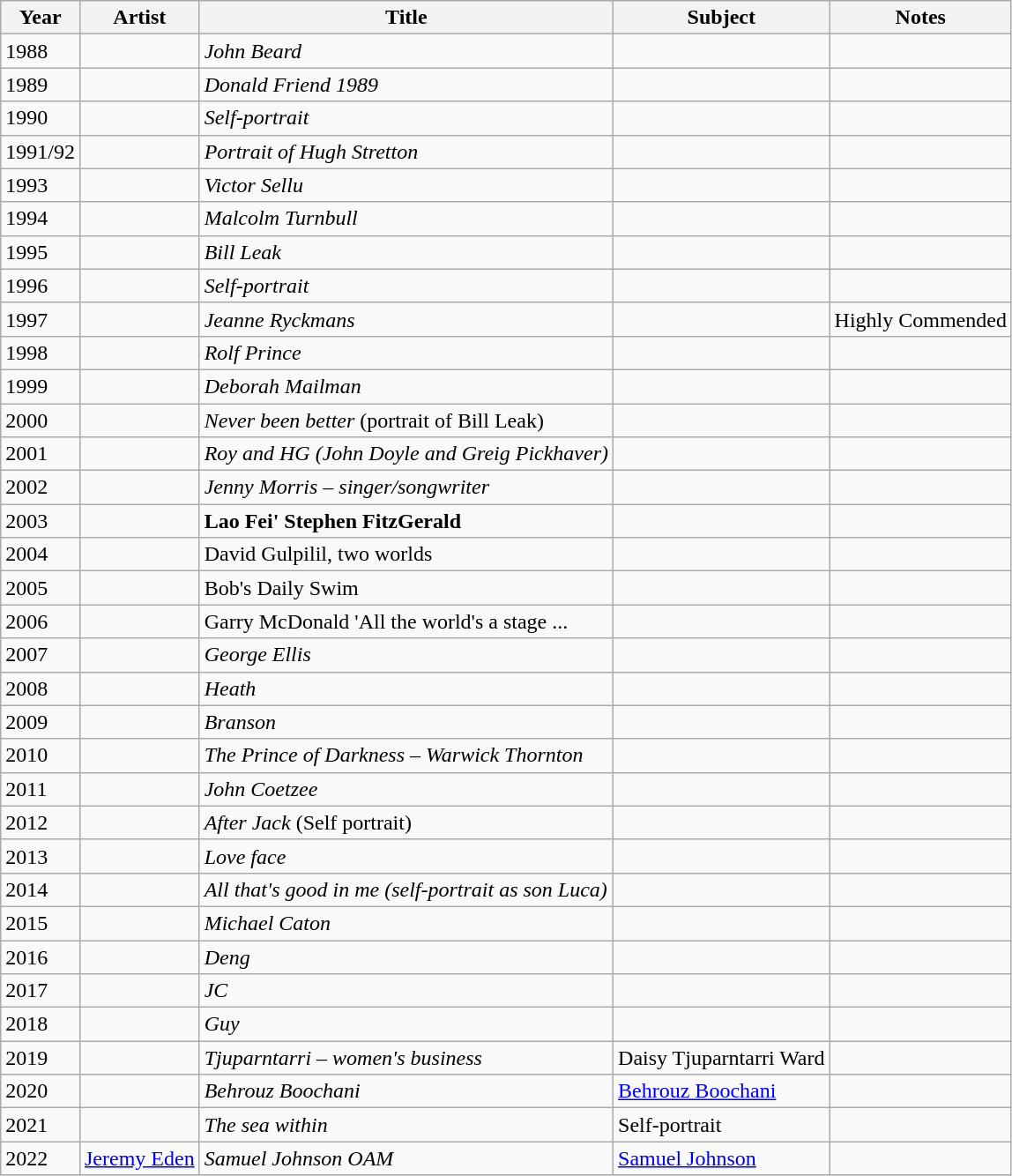<table class="wikitable sortable">
<tr>
<th>Year</th>
<th>Artist</th>
<th>Title</th>
<th>Subject</th>
<th>Notes</th>
</tr>
<tr>
<td>1988</td>
<td></td>
<td><em>John Beard</em></td>
<td></td>
<td></td>
</tr>
<tr>
<td>1989</td>
<td></td>
<td><em>Donald Friend 1989</em></td>
<td></td>
<td></td>
</tr>
<tr>
<td>1990</td>
<td></td>
<td><em>Self-portrait</em></td>
<td></td>
<td></td>
</tr>
<tr>
<td>1991/92</td>
<td></td>
<td><em>Portrait of Hugh Stretton</em></td>
<td></td>
<td></td>
</tr>
<tr>
<td>1993</td>
<td></td>
<td><em>Victor Sellu</em></td>
<td></td>
<td></td>
</tr>
<tr>
<td>1994</td>
<td></td>
<td><em>Malcolm Turnbull</em></td>
<td></td>
<td></td>
</tr>
<tr>
<td>1995</td>
<td></td>
<td><em>Bill Leak</em></td>
<td></td>
<td></td>
</tr>
<tr>
<td>1996</td>
<td></td>
<td><em>Self-portrait</em></td>
<td></td>
<td></td>
</tr>
<tr>
<td>1997</td>
<td></td>
<td><em>Jeanne Ryckmans</em></td>
<td></td>
<td>Highly Commended</td>
</tr>
<tr>
<td>1998</td>
<td></td>
<td><em>Rolf Prince</em></td>
<td></td>
<td></td>
</tr>
<tr>
<td>1999</td>
<td></td>
<td><em>Deborah Mailman</em></td>
<td></td>
<td></td>
</tr>
<tr>
<td>2000</td>
<td></td>
<td><em>Never been better</em> (portrait of Bill Leak)</td>
<td></td>
<td></td>
</tr>
<tr>
<td>2001</td>
<td></td>
<td><em>Roy and HG (John Doyle and Greig Pickhaver)</em></td>
<td></td>
<td></td>
</tr>
<tr>
<td>2002</td>
<td></td>
<td><em>Jenny Morris – singer/songwriter</em></td>
<td></td>
<td></td>
</tr>
<tr>
<td>2003</td>
<td></td>
<td><strong>Lao Fei' Stephen FitzGerald<em></td>
<td></td>
<td></td>
</tr>
<tr>
<td>2004</td>
<td></td>
<td></em>David Gulpilil, two worlds<em></td>
<td></td>
<td></td>
</tr>
<tr>
<td>2005</td>
<td></td>
<td></em>Bob's Daily Swim<em></td>
<td></td>
<td></td>
</tr>
<tr>
<td>2006</td>
<td></td>
<td></em>Garry McDonald 'All the world's a stage ... </strong></td>
<td></td>
<td></td>
</tr>
<tr>
<td>2007</td>
<td></td>
<td><em>George Ellis</em></td>
<td></td>
<td></td>
</tr>
<tr>
<td>2008</td>
<td></td>
<td><em>Heath</em></td>
<td></td>
<td></td>
</tr>
<tr>
<td>2009</td>
<td></td>
<td><em>Branson</em></td>
<td></td>
<td> </td>
</tr>
<tr>
<td>2010</td>
<td></td>
<td><em>The Prince of Darkness – Warwick Thornton</em></td>
<td></td>
<td></td>
</tr>
<tr>
<td>2011</td>
<td></td>
<td><em>John Coetzee</em></td>
<td></td>
<td></td>
</tr>
<tr>
<td>2012</td>
<td></td>
<td><em>After Jack</em> (Self portrait)</td>
<td></td>
<td></td>
</tr>
<tr>
<td>2013</td>
<td></td>
<td><em>Love face</em></td>
<td></td>
<td></td>
</tr>
<tr>
<td>2014</td>
<td></td>
<td><em>All that's good in me (self-portrait as son Luca)</em></td>
<td></td>
<td></td>
</tr>
<tr>
<td>2015</td>
<td></td>
<td><em>Michael Caton</em></td>
<td></td>
<td></td>
</tr>
<tr>
<td>2016</td>
<td></td>
<td><em>Deng</em></td>
<td></td>
<td></td>
</tr>
<tr>
<td>2017</td>
<td></td>
<td><em>JC</em></td>
<td></td>
<td></td>
</tr>
<tr>
<td>2018</td>
<td></td>
<td><em>Guy</em></td>
<td></td>
<td></td>
</tr>
<tr>
<td>2019</td>
<td></td>
<td><em>Tjuparntarri – women's business</em></td>
<td>Daisy Tjuparntarri Ward</td>
<td></td>
</tr>
<tr>
<td>2020</td>
<td></td>
<td><em>Behrouz Boochani</em></td>
<td><a href='#'>Behrouz Boochani</a></td>
<td></td>
</tr>
<tr>
<td>2021</td>
<td></td>
<td><em>The sea within</em></td>
<td>Self-portrait</td>
<td></td>
</tr>
<tr>
<td>2022</td>
<td><a href='#'>Jeremy Eden</a></td>
<td><em>Samuel Johnson OAM</em></td>
<td><a href='#'>Samuel Johnson</a></td>
<td></td>
</tr>
</table>
